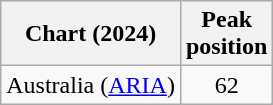<table class="wikitable">
<tr>
<th>Chart (2024)</th>
<th>Peak<br>position</th>
</tr>
<tr>
<td>Australia (<a href='#'>ARIA</a>)</td>
<td style="text-align:center;">62</td>
</tr>
</table>
